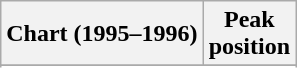<table class="wikitable sortable plainrowheaders" style="text-align:center">
<tr>
<th scope="col">Chart (1995–1996)</th>
<th scope="col">Peak<br>position</th>
</tr>
<tr>
</tr>
<tr>
</tr>
<tr>
</tr>
<tr>
</tr>
<tr>
</tr>
<tr>
</tr>
<tr>
</tr>
<tr>
</tr>
<tr>
</tr>
</table>
